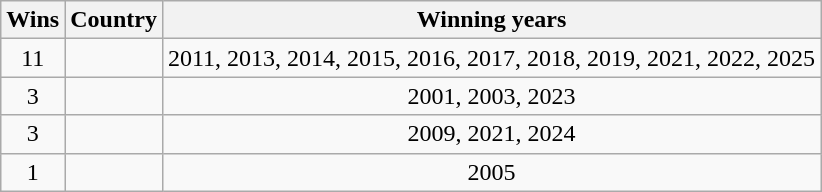<table class="wikitable sortable">
<tr>
<th>Wins</th>
<th>Country</th>
<th>Winning years</th>
</tr>
<tr>
<td align="center">11</td>
<td></td>
<td align="center">2011, 2013, 2014, 2015, 2016, 2017, 2018, 2019, 2021, 2022, 2025</td>
</tr>
<tr>
<td align="center">3</td>
<td></td>
<td align="center">2001, 2003, 2023</td>
</tr>
<tr>
<td align="center">3</td>
<td></td>
<td align="center">2009, 2021, 2024</td>
</tr>
<tr>
<td align="center">1</td>
<td></td>
<td align="center">2005</td>
</tr>
</table>
